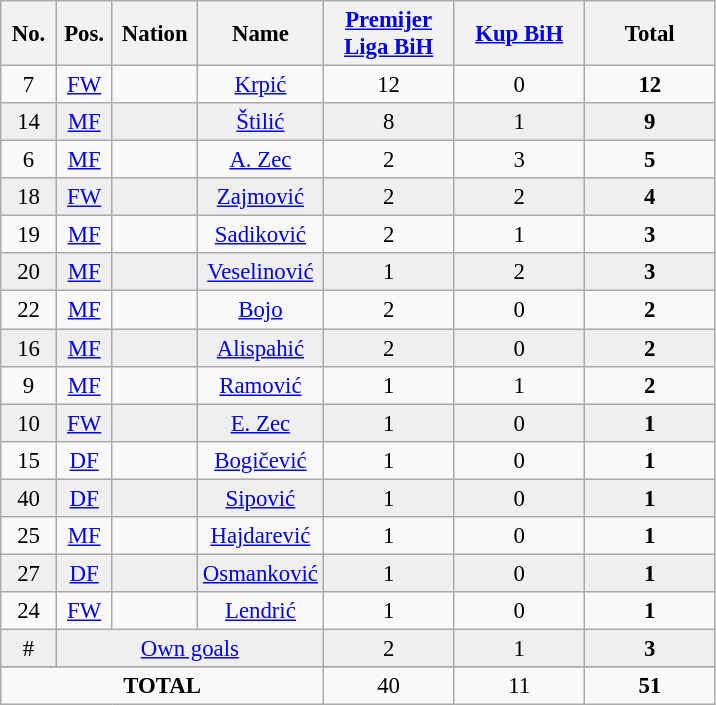<table class="wikitable sortable" style="font-size: 95%; text-align: center;">
<tr>
<th width="30px">No.</th>
<th width="30px">Pos.</th>
<th width="50px">Nation</th>
<th>Name</th>
<th width="80px"><a href='#'>Premijer Liga BiH</a></th>
<th width="80px"><a href='#'>Kup BiH</a></th>
<th width="80px">Total</th>
</tr>
<tr>
<td>7</td>
<td><a href='#'>FW</a></td>
<td></td>
<td><a href='#'>Krpić</a></td>
<td>12 </td>
<td>0 </td>
<td><strong>12</strong> </td>
</tr>
<tr bgcolor="#EFEFEF">
<td>14</td>
<td><a href='#'>MF</a></td>
<td></td>
<td><a href='#'>Štilić</a></td>
<td>8 </td>
<td>1 </td>
<td><strong>9</strong> </td>
</tr>
<tr>
<td>6</td>
<td><a href='#'>MF</a></td>
<td></td>
<td><a href='#'>A. Zec</a></td>
<td>2 </td>
<td>3 </td>
<td><strong>5</strong> </td>
</tr>
<tr bgcolor="#EFEFEF">
<td>18</td>
<td><a href='#'>FW</a></td>
<td></td>
<td><a href='#'>Zajmović</a></td>
<td>2 </td>
<td>2 </td>
<td><strong>4</strong> </td>
</tr>
<tr>
<td>19</td>
<td><a href='#'>MF</a></td>
<td></td>
<td><a href='#'>Sadiković</a></td>
<td>2 </td>
<td>1 </td>
<td><strong>3</strong> </td>
</tr>
<tr bgcolor="#EFEFEF">
<td>20</td>
<td><a href='#'>MF</a></td>
<td></td>
<td><a href='#'>Veselinović</a></td>
<td>1 </td>
<td>2 </td>
<td><strong>3</strong> </td>
</tr>
<tr>
<td>22</td>
<td><a href='#'>MF</a></td>
<td></td>
<td><a href='#'>Bojo</a></td>
<td>2 </td>
<td>0 </td>
<td><strong>2</strong> </td>
</tr>
<tr bgcolor="#EFEFEF">
<td>16</td>
<td><a href='#'>MF</a></td>
<td></td>
<td><a href='#'>Alispahić</a></td>
<td>2 </td>
<td>0 </td>
<td><strong>2</strong> </td>
</tr>
<tr>
<td>9</td>
<td><a href='#'>MF</a></td>
<td></td>
<td><a href='#'>Ramović</a></td>
<td>1 </td>
<td>1 </td>
<td><strong>2</strong> </td>
</tr>
<tr bgcolor="#EFEFEF">
<td>10</td>
<td><a href='#'>FW</a></td>
<td></td>
<td><a href='#'>E. Zec</a></td>
<td>1 </td>
<td>0 </td>
<td><strong>1</strong> </td>
</tr>
<tr>
<td>15</td>
<td><a href='#'>DF</a></td>
<td></td>
<td><a href='#'>Bogičević</a></td>
<td>1 </td>
<td>0 </td>
<td><strong>1</strong> </td>
</tr>
<tr bgcolor="#EFEFEF">
<td>40</td>
<td><a href='#'>DF</a></td>
<td></td>
<td><a href='#'>Sipović</a></td>
<td>1 </td>
<td>0 </td>
<td><strong>1</strong> </td>
</tr>
<tr>
<td>25</td>
<td><a href='#'>MF</a></td>
<td></td>
<td><a href='#'>Hajdarević</a></td>
<td>1 </td>
<td>0 </td>
<td><strong>1</strong> </td>
</tr>
<tr bgcolor="#EFEFEF">
<td>27</td>
<td><a href='#'>DF</a></td>
<td></td>
<td><a href='#'>Osmanković</a></td>
<td>1 </td>
<td>0 </td>
<td><strong>1</strong> </td>
</tr>
<tr>
<td>24</td>
<td><a href='#'>FW</a></td>
<td></td>
<td><a href='#'>Lendrić</a></td>
<td>1 </td>
<td>0 </td>
<td><strong>1</strong> </td>
</tr>
<tr bgcolor="#EFEFEF">
<td>#</td>
<td colspan=3><a href='#'>Own goals</a></td>
<td>2 </td>
<td>1 </td>
<td><strong>3</strong> </td>
</tr>
<tr>
</tr>
<tr>
<td colspan=4><strong>TOTAL</strong></td>
<td>40 </td>
<td>11 </td>
<td><strong>51</strong> </td>
</tr>
</table>
